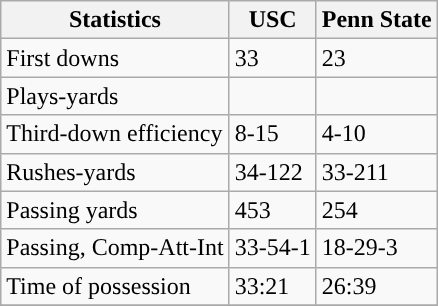<table class="wikitable">
<tr>
<th>Statistics</th>
<th>USC</th>
<th>Penn State</th>
</tr>
<tr>
<td>First downs</td>
<td>33</td>
<td>23</td>
</tr>
<tr>
<td>Plays-yards</td>
<td></td>
<td></td>
</tr>
<tr>
<td>Third-down efficiency</td>
<td>8-15</td>
<td>4-10</td>
</tr>
<tr>
<td>Rushes-yards</td>
<td>34-122</td>
<td>33-211</td>
</tr>
<tr>
<td>Passing yards</td>
<td>453</td>
<td>254</td>
</tr>
<tr>
<td>Passing, Comp-Att-Int</td>
<td>33-54-1</td>
<td>18-29-3</td>
</tr>
<tr>
<td>Time of possession</td>
<td>33:21</td>
<td>26:39</td>
</tr>
<tr>
</tr>
</table>
